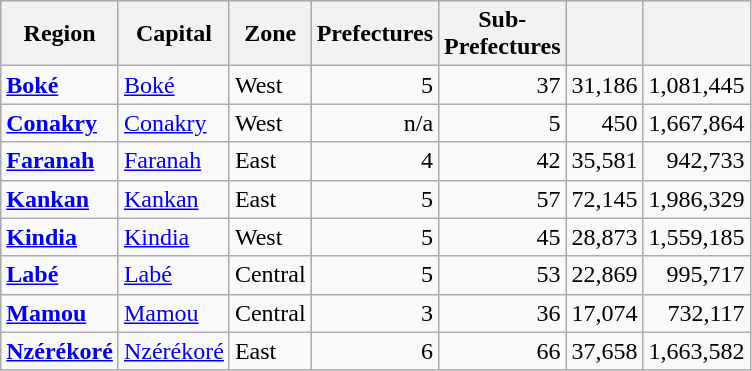<table class="wikitable sortable">
<tr>
<th>Region</th>
<th>Capital</th>
<th>Zone</th>
<th>Prefectures</th>
<th>Sub-<br>Prefectures</th>
<th></th>
<th></th>
</tr>
<tr>
<td><strong><a href='#'>Boké</a></strong></td>
<td><a href='#'>Boké</a></td>
<td>West</td>
<td align="right">5</td>
<td align="right">37</td>
<td align="right">31,186</td>
<td align="right">1,081,445 </tr></td>
<td><strong><a href='#'>Conakry</a></strong></td>
<td><a href='#'>Conakry</a></td>
<td>West</td>
<td align="right">n/a</td>
<td align="right">5</td>
<td align="right">450</td>
<td align="right">1,667,864 </tr></td>
<td><strong><a href='#'>Faranah</a></strong></td>
<td><a href='#'>Faranah</a></td>
<td>East</td>
<td align="right">4</td>
<td align="right">42</td>
<td align="right">35,581</td>
<td align="right">942,733 </tr></td>
<td><strong><a href='#'>Kankan</a></strong></td>
<td><a href='#'>Kankan</a></td>
<td>East</td>
<td align="right">5</td>
<td align="right">57</td>
<td align="right">72,145</td>
<td align="right">1,986,329 </tr></td>
<td><strong><a href='#'>Kindia</a></strong></td>
<td><a href='#'>Kindia</a></td>
<td>West</td>
<td align="right">5</td>
<td align="right">45</td>
<td align="right">28,873</td>
<td align="right">1,559,185 </tr></td>
<td><strong><a href='#'>Labé</a></strong></td>
<td><a href='#'>Labé</a></td>
<td>Central</td>
<td align="right">5</td>
<td align="right">53</td>
<td align="right">22,869</td>
<td align="right">995,717 </tr></td>
<td><strong><a href='#'>Mamou</a></strong></td>
<td><a href='#'>Mamou</a></td>
<td>Central</td>
<td align="right">3</td>
<td align="right">36</td>
<td align="right">17,074</td>
<td align="right">732,117 </tr></td>
<td><strong><a href='#'>Nzérékoré</a></strong></td>
<td><a href='#'>Nzérékoré</a></td>
<td>East</td>
<td align="right">6</td>
<td align="right">66</td>
<td align="right">37,658</td>
<td align="right">1,663,582 </tr></td>
</tr>
</table>
